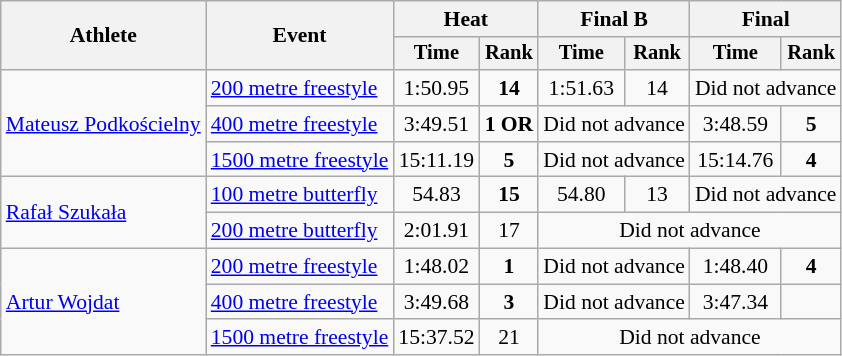<table class=wikitable style="font-size:90%">
<tr>
<th rowspan="2">Athlete</th>
<th rowspan="2">Event</th>
<th colspan="2">Heat</th>
<th colspan="2">Final B</th>
<th colspan="2">Final</th>
</tr>
<tr style="font-size:95%">
<th>Time</th>
<th>Rank</th>
<th>Time</th>
<th>Rank</th>
<th>Time</th>
<th>Rank</th>
</tr>
<tr align=center>
<td align=left rowspan=3><a href='#'>Mateusz Podkościelny</a></td>
<td align=left><a href='#'>200 metre freestyle</a></td>
<td>1:50.95</td>
<td><strong>14</strong></td>
<td>1:51.63</td>
<td>14</td>
<td colspan=4>Did not advance</td>
</tr>
<tr align=center>
<td align=left><a href='#'>400 metre freestyle</a></td>
<td>3:49.51</td>
<td><strong>1 OR</strong></td>
<td colspan=2>Did not advance</td>
<td>3:48.59</td>
<td><strong>5</strong></td>
</tr>
<tr align=center>
<td align=left><a href='#'>1500 metre freestyle</a></td>
<td>15:11.19</td>
<td><strong>5</strong></td>
<td colspan=2>Did not advance</td>
<td>15:14.76</td>
<td><strong>4</strong></td>
</tr>
<tr align=center>
<td align=left rowspan=2><a href='#'>Rafał Szukała</a></td>
<td align=left><a href='#'>100 metre butterfly</a></td>
<td>54.83</td>
<td><strong>15</strong></td>
<td>54.80</td>
<td>13</td>
<td colspan=4>Did not advance</td>
</tr>
<tr align=center>
<td align=left><a href='#'>200 metre butterfly</a></td>
<td>2:01.91</td>
<td>17</td>
<td colspan=6>Did not advance</td>
</tr>
<tr align=center>
<td align=left rowspan=3><a href='#'>Artur Wojdat</a></td>
<td align=left><a href='#'>200 metre freestyle</a></td>
<td>1:48.02</td>
<td><strong>1</strong></td>
<td colspan=2>Did not advance</td>
<td>1:48.40</td>
<td><strong>4</strong></td>
</tr>
<tr align=center>
<td align=left><a href='#'>400 metre freestyle</a></td>
<td>3:49.68</td>
<td><strong>3</strong></td>
<td colspan=2>Did not advance</td>
<td>3:47.34</td>
<td></td>
</tr>
<tr align=center>
<td align=left><a href='#'>1500 metre freestyle</a></td>
<td>15:37.52</td>
<td>21</td>
<td colspan=4>Did not advance</td>
</tr>
</table>
